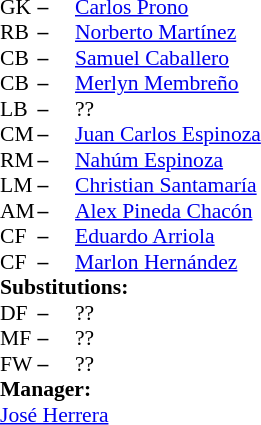<table style="font-size: 90%" cellspacing="0" cellpadding="0">
<tr>
<td colspan=4></td>
</tr>
<tr>
<th width="25"></th>
<th width="25"></th>
</tr>
<tr>
<td>GK</td>
<td><strong>–</strong></td>
<td> <a href='#'>Carlos Prono</a></td>
</tr>
<tr>
<td>RB</td>
<td><strong>–</strong></td>
<td> <a href='#'>Norberto Martínez</a></td>
</tr>
<tr>
<td>CB</td>
<td><strong>–</strong></td>
<td> <a href='#'>Samuel Caballero</a></td>
</tr>
<tr>
<td>CB</td>
<td><strong>–</strong></td>
<td> <a href='#'>Merlyn Membreño</a></td>
</tr>
<tr>
<td>LB</td>
<td><strong>–</strong></td>
<td> ??</td>
</tr>
<tr>
<td>CM</td>
<td><strong>–</strong></td>
<td> <a href='#'>Juan Carlos Espinoza</a></td>
</tr>
<tr>
<td>RM</td>
<td><strong>–</strong></td>
<td> <a href='#'>Nahúm Espinoza</a></td>
</tr>
<tr>
<td>LM</td>
<td><strong>–</strong></td>
<td> <a href='#'>Christian Santamaría</a></td>
</tr>
<tr>
<td>AM</td>
<td><strong>–</strong></td>
<td> <a href='#'>Alex Pineda Chacón</a></td>
</tr>
<tr>
<td>CF</td>
<td><strong>–</strong></td>
<td> <a href='#'>Eduardo Arriola</a></td>
</tr>
<tr>
<td>CF</td>
<td><strong>–</strong></td>
<td> <a href='#'>Marlon Hernández</a></td>
</tr>
<tr>
<td colspan=3><strong>Substitutions:</strong></td>
</tr>
<tr>
<td>DF</td>
<td><strong>–</strong></td>
<td> ??</td>
</tr>
<tr>
<td>MF</td>
<td><strong>–</strong></td>
<td> ??</td>
</tr>
<tr>
<td>FW</td>
<td><strong>–</strong></td>
<td> ??</td>
</tr>
<tr>
<td colspan=3><strong>Manager:</strong></td>
</tr>
<tr>
<td colspan=3> <a href='#'>José Herrera</a></td>
</tr>
</table>
